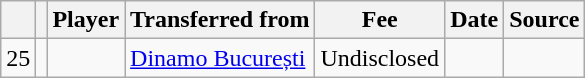<table class="wikitable plainrowheaders sortable">
<tr>
<th></th>
<th></th>
<th scope=col>Player</th>
<th>Transferred from</th>
<th !scope=col; style="width: 65px;">Fee</th>
<th scope=col>Date</th>
<th scope=col>Source</th>
</tr>
<tr>
<td align=center>25</td>
<td align=center></td>
<td></td>
<td> <a href='#'>Dinamo București</a></td>
<td>Undisclosed</td>
<td></td>
<td></td>
</tr>
</table>
